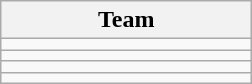<table class="wikitable" style="display:inline-table;">
<tr>
<th width=160>Team</th>
</tr>
<tr>
<td></td>
</tr>
<tr>
<td></td>
</tr>
<tr>
<td></td>
</tr>
<tr>
<td></td>
</tr>
</table>
